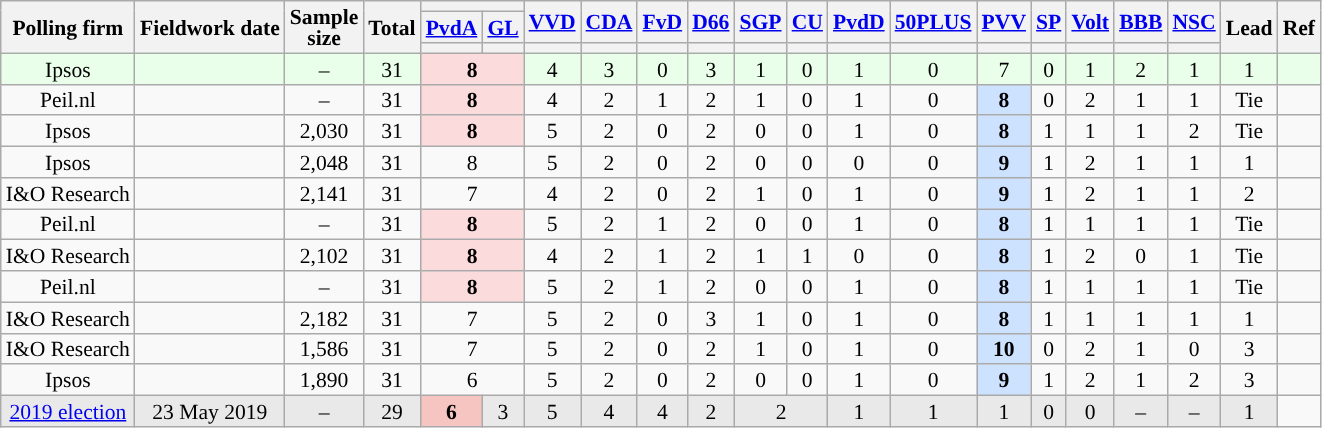<table class="wikitable sortable mw-datatable" style="text-align:center;font-size:90%;line-height:14px;">
<tr>
<th rowspan="3">Polling firm</th>
<th class="unsortable" rowspan="3">Fieldwork date</th>
<th class="unsortable" rowspan="3">Sample<br>size</th>
<th class="unsortable" rowspan="3">Total</th>
<th class="unsortable" colspan="2"></th>
<th rowspan="2"class="unsortable"><a href='#'>VVD</a><br></th>
<th rowspan="2" class="unsortable"><a href='#'>CDA</a><br></th>
<th rowspan="2" class="unsortable"><a href='#'>FvD</a><br></th>
<th rowspan="2" class="unsortable"><a href='#'>D66</a><br></th>
<th rowspan="2" class="unsortable"><a href='#'>SGP</a><br></th>
<th rowspan="2" class="unsortable"><a href='#'>CU</a><br></th>
<th rowspan="2" class="unsortable"><a href='#'>PvdD</a><br></th>
<th rowspan="2" class="unsortable"><a href='#'><span>50PLUS</span></a><br></th>
<th rowspan="2" class="unsortable"><a href='#'>PVV</a><br></th>
<th rowspan="2" class="unsortable"><a href='#'>SP</a><br></th>
<th rowspan="2" class="unsortable"><a href='#'>Volt</a><br></th>
<th rowspan="2" class="unsortable"><a href='#'>BBB</a><br></th>
<th rowspan="2" class="unsortable"><a href='#'>NSC</a><br></th>
<th rowspan="3" class="unsortable">Lead</th>
<th rowspan="3" class="unsortable">Ref</th>
</tr>
<tr>
<th class="unsortable"><a href='#'>PvdA</a><br></th>
<th class="unsortable"><a href='#'>GL</a><br></th>
</tr>
<tr>
<th data-sort-type="number" style="background:"></th>
<th data-sort-type="number" style="background:"></th>
<th data-sort-type="number" style="background:"></th>
<th data-sort-type="number" style="background:"></th>
<th data-sort-type="number" style="background:"></th>
<th data-sort-type="number" style="background:"></th>
<th data-sort-type="number" style="background:"></th>
<th data-sort-type="number" style="background:"></th>
<th data-sort-type="number" style="background:"></th>
<th data-sort-type="number" style="background:"></th>
<th data-sort-type="number" style="background:"></th>
<th data-sort-type="number" style="background:"></th>
<th data-sort-type="number" style="background:"></th>
<th data-sort-type="number" style="background:"></th>
<th data-sort-type="number" style="background:"></th>
</tr>
<tr style="background:#EAFFEA;">
<td>Ipsos</td>
<td></td>
<td>–</td>
<td>31</td>
<td colspan="2" style="background:#fbdbdc;"><strong>8</strong></td>
<td>4</td>
<td>3</td>
<td>0</td>
<td>3</td>
<td>1</td>
<td>0</td>
<td>1</td>
<td>0</td>
<td>7</td>
<td>0</td>
<td>1</td>
<td>2</td>
<td>1</td>
<td style="background:">1</td>
<td></td>
</tr>
<tr>
<td>Peil.nl</td>
<td></td>
<td>–</td>
<td>31</td>
<td colspan="2" style="background:#fbdbdc;"><strong>8</strong></td>
<td>4</td>
<td>2</td>
<td>1</td>
<td>2</td>
<td>1</td>
<td>0</td>
<td>1</td>
<td>0</td>
<td style="background:#CDE2FE;"><strong>8</strong></td>
<td>0</td>
<td>2</td>
<td>1</td>
<td>1</td>
<td>Tie</td>
<td></td>
</tr>
<tr>
<td>Ipsos</td>
<td></td>
<td>2,030</td>
<td>31</td>
<td colspan="2" style="background:#fbdbdc;"><strong>8</strong></td>
<td>5</td>
<td>2</td>
<td>0</td>
<td>2</td>
<td>0</td>
<td>0</td>
<td>1</td>
<td>0</td>
<td style="background:#CDE2FE;"><strong>8</strong></td>
<td>1</td>
<td>1</td>
<td>1</td>
<td>2</td>
<td>Tie</td>
<td></td>
</tr>
<tr>
<td>Ipsos</td>
<td></td>
<td>2,048</td>
<td>31</td>
<td colspan=2>8</td>
<td>5</td>
<td>2</td>
<td>0</td>
<td>2</td>
<td>0</td>
<td>0</td>
<td>0</td>
<td>0</td>
<td style="background:#CDE2FE;"><strong>9</strong></td>
<td>1</td>
<td>2</td>
<td>1</td>
<td>1</td>
<td style="background:">1</td>
<td></td>
</tr>
<tr>
<td>I&O Research</td>
<td></td>
<td>2,141</td>
<td>31</td>
<td colspan="2">7</td>
<td>4</td>
<td>2</td>
<td>0</td>
<td>2</td>
<td>1</td>
<td>0</td>
<td>1</td>
<td>0</td>
<td style="background:#CDE2FE;"><strong>9</strong></td>
<td>1</td>
<td>2</td>
<td>1</td>
<td>1</td>
<td style="background:">2</td>
<td></td>
</tr>
<tr>
<td>Peil.nl</td>
<td></td>
<td>–</td>
<td>31</td>
<td colspan="2" style="background:#fbdbdc;"><strong>8</strong></td>
<td>5</td>
<td>2</td>
<td>1</td>
<td>2</td>
<td>0</td>
<td>0</td>
<td>1</td>
<td>0</td>
<td style="background:#CDE2FE;"><strong>8</strong></td>
<td>1</td>
<td>1</td>
<td>1</td>
<td>1</td>
<td>Tie</td>
<td></td>
</tr>
<tr>
<td>I&O Research</td>
<td></td>
<td>2,102</td>
<td>31</td>
<td colspan="2" style="background:#fbdbdc;"><strong>8</strong></td>
<td>4</td>
<td>2</td>
<td>1</td>
<td>2</td>
<td>1</td>
<td>1</td>
<td>0</td>
<td>0</td>
<td style="background:#CDE2FE;"><strong>8</strong></td>
<td>1</td>
<td>2</td>
<td>0</td>
<td>1</td>
<td>Tie</td>
<td></td>
</tr>
<tr>
<td>Peil.nl</td>
<td></td>
<td>–</td>
<td>31</td>
<td colspan="2" style="background:#fbdbdc;"><strong>8</strong></td>
<td>5</td>
<td>2</td>
<td>1</td>
<td>2</td>
<td>0</td>
<td>0</td>
<td>1</td>
<td>0</td>
<td style="background:#CDE2FE;"><strong>8</strong></td>
<td>1</td>
<td>1</td>
<td>1</td>
<td>1</td>
<td>Tie</td>
<td></td>
</tr>
<tr>
<td>I&O Research</td>
<td></td>
<td>2,182</td>
<td>31</td>
<td colspan=2>7</td>
<td>5</td>
<td>2</td>
<td>0</td>
<td>3</td>
<td>1</td>
<td>0</td>
<td>1</td>
<td>0</td>
<td style="background:#CDE2FE;"><strong>8</strong></td>
<td>1</td>
<td>1</td>
<td>1</td>
<td>1</td>
<td style="background:">1</td>
<td></td>
</tr>
<tr>
<td>I&O Research</td>
<td></td>
<td>1,586</td>
<td>31</td>
<td colspan=2>7</td>
<td>5</td>
<td>2</td>
<td>0</td>
<td>2</td>
<td>1</td>
<td>0</td>
<td>1</td>
<td>0</td>
<td style="background:#CDE2FE;"><strong>10</strong></td>
<td>0</td>
<td>2</td>
<td>1</td>
<td>0</td>
<td style="background:">3</td>
<td></td>
</tr>
<tr>
<td>Ipsos</td>
<td></td>
<td>1,890</td>
<td>31</td>
<td colspan=2>6</td>
<td>5</td>
<td>2</td>
<td>0</td>
<td>2</td>
<td>0</td>
<td>0</td>
<td>1</td>
<td>0</td>
<td style="background:#CDE2FE;"><strong>9</strong></td>
<td>1</td>
<td>2</td>
<td>1</td>
<td>2</td>
<td style="background:">3</td>
<td></td>
</tr>
<tr style="background:#E9E9E9">
<td><a href='#'>2019 election</a></td>
<td>23 May 2019</td>
<td>–</td>
<td>29</td>
<td style="background:#F6C5C1;"><strong>6</strong></td>
<td>3</td>
<td>5</td>
<td>4</td>
<td>4</td>
<td>2</td>
<td colspan=2>2</td>
<td>1</td>
<td>1</td>
<td>1</td>
<td>0</td>
<td>0</td>
<td>–</td>
<td>–</td>
<td style="background:">1</td>
</tr>
</table>
